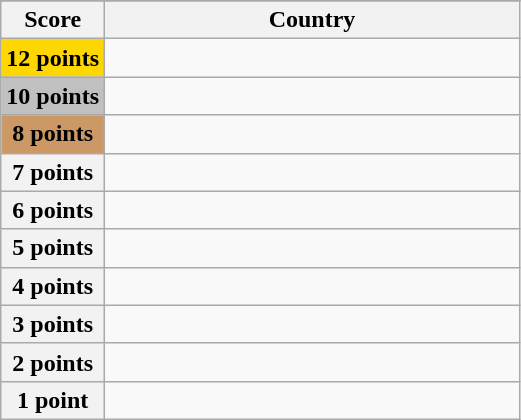<table class="wikitable">
<tr>
</tr>
<tr>
<th scope="col" width="20%">Score</th>
<th scope="col">Country</th>
</tr>
<tr>
<th scope="row" style="background:gold">12 points</th>
<td></td>
</tr>
<tr>
<th scope="row" style="background:silver">10 points</th>
<td></td>
</tr>
<tr>
<th scope="row" style="background:#CC9966">8 points</th>
<td></td>
</tr>
<tr>
<th scope="row">7 points</th>
<td></td>
</tr>
<tr>
<th scope="row">6 points</th>
<td></td>
</tr>
<tr>
<th scope="row">5 points</th>
<td></td>
</tr>
<tr>
<th scope="row">4 points</th>
<td></td>
</tr>
<tr>
<th scope="row">3 points</th>
<td></td>
</tr>
<tr>
<th scope="row">2 points</th>
<td></td>
</tr>
<tr>
<th scope="row">1 point</th>
<td></td>
</tr>
</table>
